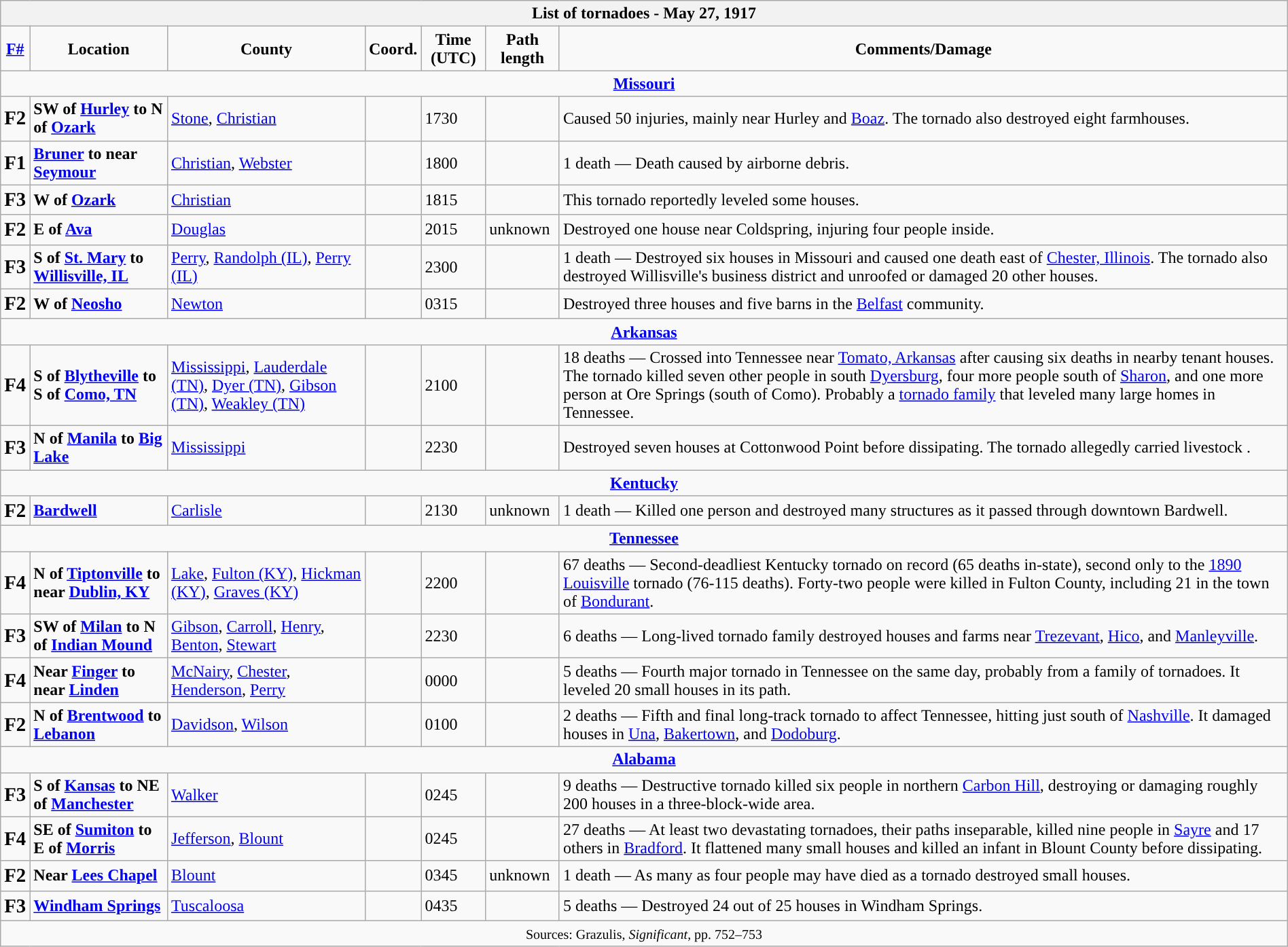<table class="wikitable collapsible" style="width:100%;">
<tr>
<th colspan="7">List of tornadoes - May 27, 1917</th>
</tr>
<tr style="text-align:center;">
<td><strong><a href='#'>F#</a></strong></td>
<td><strong>Location</strong></td>
<td><strong>County</strong></td>
<td><strong>Coord.</strong></td>
<td><strong>Time (UTC)</strong></td>
<td><strong>Path length</strong></td>
<td><strong>Comments/Damage</strong></td>
</tr>
<tr>
<td colspan="7" style="text-align:center;"><strong><a href='#'>Missouri</a></strong></td>
</tr>
<tr>
<td><big><strong>F2</strong></big></td>
<td><strong>SW of <a href='#'>Hurley</a> to N of <a href='#'>Ozark</a></strong></td>
<td><a href='#'>Stone</a>, <a href='#'>Christian</a></td>
<td></td>
<td>1730</td>
<td></td>
<td>Caused 50 injuries, mainly near Hurley and <a href='#'>Boaz</a>. The tornado also destroyed eight farmhouses.</td>
</tr>
<tr>
<td><big><strong>F1</strong></big></td>
<td><strong><a href='#'>Bruner</a> to near <a href='#'>Seymour</a></strong></td>
<td><a href='#'>Christian</a>, <a href='#'>Webster</a></td>
<td></td>
<td>1800</td>
<td></td>
<td>1 death — Death caused by airborne debris.</td>
</tr>
<tr>
<td><big><strong>F3</strong></big></td>
<td><strong>W of <a href='#'>Ozark</a></strong></td>
<td><a href='#'>Christian</a></td>
<td></td>
<td>1815</td>
<td></td>
<td>This tornado reportedly leveled some houses.</td>
</tr>
<tr>
<td><big><strong>F2</strong></big></td>
<td><strong>E of <a href='#'>Ava</a></strong></td>
<td><a href='#'>Douglas</a></td>
<td></td>
<td>2015</td>
<td>unknown</td>
<td>Destroyed one house near Coldspring, injuring four people inside.</td>
</tr>
<tr>
<td><big><strong>F3</strong></big></td>
<td><strong>S of <a href='#'>St. Mary</a> to <a href='#'>Willisville, IL</a></strong></td>
<td><a href='#'>Perry</a>, <a href='#'>Randolph (IL)</a>, <a href='#'>Perry (IL)</a></td>
<td></td>
<td>2300</td>
<td></td>
<td>1 death — Destroyed six houses in Missouri and caused one death east of <a href='#'>Chester, Illinois</a>. The tornado also destroyed Willisville's business district and unroofed or damaged 20 other houses.</td>
</tr>
<tr>
<td><big><strong>F2</strong></big></td>
<td><strong>W of <a href='#'>Neosho</a></strong></td>
<td><a href='#'>Newton</a></td>
<td></td>
<td>0315</td>
<td></td>
<td>Destroyed three houses and five barns in the <a href='#'>Belfast</a> community.</td>
</tr>
<tr>
<td colspan="7" style="text-align:center;"><strong><a href='#'>Arkansas</a></strong></td>
</tr>
<tr>
<td><big><strong>F4</strong></big></td>
<td><strong>S of <a href='#'>Blytheville</a> to S of <a href='#'>Como, TN</a></strong></td>
<td><a href='#'>Mississippi</a>, <a href='#'>Lauderdale (TN)</a>, <a href='#'>Dyer (TN)</a>, <a href='#'>Gibson (TN)</a>, <a href='#'>Weakley (TN)</a></td>
<td></td>
<td>2100</td>
<td></td>
<td>18 deaths — Crossed into Tennessee near <a href='#'>Tomato, Arkansas</a> after causing six deaths in nearby tenant houses. The tornado killed seven other people in south <a href='#'>Dyersburg</a>, four more people south of <a href='#'>Sharon</a>, and one more person at Ore Springs (south of Como). Probably a <a href='#'>tornado family</a> that leveled many large homes in Tennessee.</td>
</tr>
<tr>
<td><big><strong>F3</strong></big></td>
<td><strong>N of <a href='#'>Manila</a> to <a href='#'>Big Lake</a></strong></td>
<td><a href='#'>Mississippi</a></td>
<td></td>
<td>2230</td>
<td></td>
<td>Destroyed seven houses at Cottonwood Point before dissipating. The tornado allegedly carried livestock .</td>
</tr>
<tr>
<td colspan="7" style="text-align:center;"><strong><a href='#'>Kentucky</a></strong></td>
</tr>
<tr>
<td><big><strong>F2</strong></big></td>
<td><strong><a href='#'>Bardwell</a></strong></td>
<td><a href='#'>Carlisle</a></td>
<td></td>
<td>2130</td>
<td>unknown</td>
<td>1 death — Killed one person and destroyed many structures as it passed through downtown Bardwell.</td>
</tr>
<tr>
<td colspan="7" style="text-align:center;"><strong><a href='#'>Tennessee</a></strong></td>
</tr>
<tr>
<td><big><strong>F4</strong></big></td>
<td><strong>N of <a href='#'>Tiptonville</a> to near <a href='#'>Dublin, KY</a></strong></td>
<td><a href='#'>Lake</a>, <a href='#'>Fulton (KY)</a>, <a href='#'>Hickman (KY)</a>, <a href='#'>Graves (KY)</a></td>
<td></td>
<td>2200</td>
<td></td>
<td>67 deaths — Second-deadliest Kentucky tornado on record (65 deaths in-state), second only to the <a href='#'>1890</a> <a href='#'>Louisville</a> tornado (76-115 deaths). Forty-two people were killed in Fulton County, including 21 in the town of <a href='#'>Bondurant</a>.</td>
</tr>
<tr>
<td><big><strong>F3</strong></big></td>
<td><strong>SW of <a href='#'>Milan</a> to N of <a href='#'>Indian Mound</a></strong></td>
<td><a href='#'>Gibson</a>, <a href='#'>Carroll</a>, <a href='#'>Henry</a>, <a href='#'>Benton</a>, <a href='#'>Stewart</a></td>
<td></td>
<td>2230</td>
<td></td>
<td>6 deaths — Long-lived tornado family destroyed houses and farms near <a href='#'>Trezevant</a>, <a href='#'>Hico</a>, and <a href='#'>Manleyville</a>.</td>
</tr>
<tr>
<td><big><strong>F4</strong></big></td>
<td><strong>Near <a href='#'>Finger</a> to near <a href='#'>Linden</a></strong></td>
<td><a href='#'>McNairy</a>, <a href='#'>Chester</a>, <a href='#'>Henderson</a>, <a href='#'>Perry</a></td>
<td></td>
<td>0000</td>
<td></td>
<td>5 deaths — Fourth major tornado in Tennessee on the same day, probably from a family of tornadoes. It leveled 20 small houses in its path.</td>
</tr>
<tr>
<td><big><strong>F2</strong></big></td>
<td><strong>N of <a href='#'>Brentwood</a> to <a href='#'>Lebanon</a></strong></td>
<td><a href='#'>Davidson</a>, <a href='#'>Wilson</a></td>
<td></td>
<td>0100</td>
<td></td>
<td>2 deaths — Fifth and final long-track tornado to affect Tennessee, hitting just south of <a href='#'>Nashville</a>. It damaged houses in <a href='#'>Una</a>, <a href='#'>Bakertown</a>, and <a href='#'>Dodoburg</a>.</td>
</tr>
<tr>
<td colspan="7" style="text-align:center;"><strong><a href='#'>Alabama</a></strong></td>
</tr>
<tr>
<td><big><strong>F3</strong></big></td>
<td><strong>S of <a href='#'>Kansas</a> to NE of <a href='#'>Manchester</a></strong></td>
<td><a href='#'>Walker</a></td>
<td></td>
<td>0245</td>
<td></td>
<td>9 deaths — Destructive tornado killed six people in northern <a href='#'>Carbon Hill</a>, destroying or damaging roughly 200 houses in a three-block-wide area.</td>
</tr>
<tr>
<td><big><strong>F4</strong></big></td>
<td><strong>SE of <a href='#'>Sumiton</a> to E of <a href='#'>Morris</a></strong></td>
<td><a href='#'>Jefferson</a>, <a href='#'>Blount</a></td>
<td></td>
<td>0245</td>
<td></td>
<td>27 deaths — At least two devastating tornadoes, their paths inseparable, killed nine people in <a href='#'>Sayre</a> and 17 others in <a href='#'>Bradford</a>. It flattened many small houses and killed an infant in Blount County before dissipating.</td>
</tr>
<tr>
<td><big><strong>F2</strong></big></td>
<td><strong>Near <a href='#'>Lees Chapel</a></strong></td>
<td><a href='#'>Blount</a></td>
<td></td>
<td>0345</td>
<td>unknown</td>
<td>1 death — As many as four people may have died as a tornado destroyed small houses.</td>
</tr>
<tr>
<td><big><strong>F3</strong></big></td>
<td><strong><a href='#'>Windham Springs</a></strong></td>
<td><a href='#'>Tuscaloosa</a></td>
<td></td>
<td>0435</td>
<td></td>
<td>5 deaths — Destroyed 24 out of 25 houses in Windham Springs.</td>
</tr>
<tr>
<td colspan="7" style="text-align:center;"><small>Sources: Grazulis, <em>Significant</em>, pp. 752–753</small></td>
</tr>
</table>
